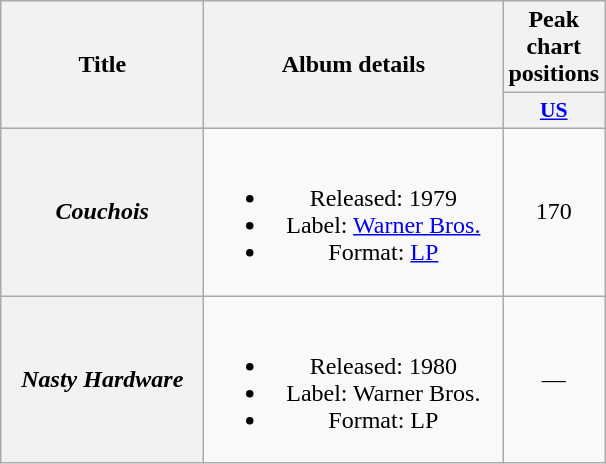<table class="wikitable plainrowheaders" style="text-align:center;" border="1">
<tr>
<th scope="col" rowspan="2" style="width:8em;">Title</th>
<th scope="col" rowspan="2" style="width:12em;">Album details</th>
<th scope="col" colspan="2">Peak chart positions</th>
</tr>
<tr>
<th style="width:3em; font-size:90%;"><a href='#'>US</a></th>
</tr>
<tr>
<th scope="row"><em>Couchois</em></th>
<td><br><ul><li>Released: 1979</li><li>Label: <a href='#'>Warner Bros.</a></li><li>Format: <a href='#'>LP</a></li></ul></td>
<td>170</td>
</tr>
<tr>
<th scope="row"><em>Nasty Hardware</em></th>
<td><br><ul><li>Released: 1980</li><li>Label: Warner Bros.</li><li>Format: LP</li></ul></td>
<td>—</td>
</tr>
</table>
